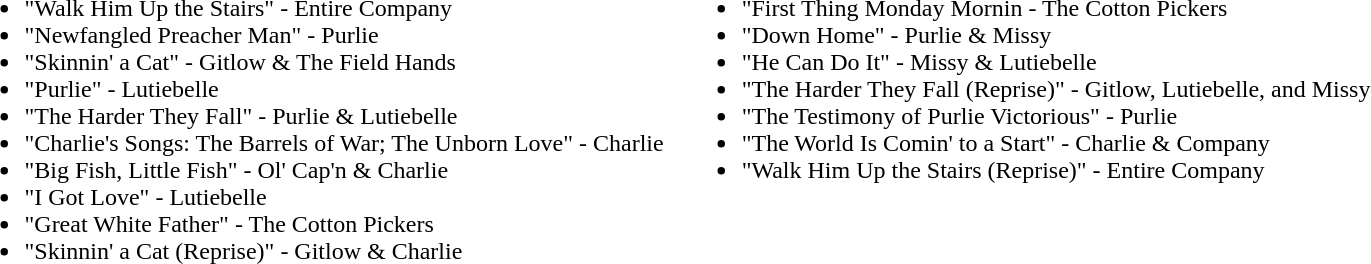<table>
<tr>
<td><br><ul><li>"Walk Him Up the Stairs" - Entire Company</li><li>"Newfangled Preacher Man" - Purlie</li><li>"Skinnin' a Cat" - Gitlow & The Field Hands</li><li>"Purlie" - Lutiebelle</li><li>"The Harder They Fall" - Purlie & Lutiebelle</li><li>"Charlie's Songs: The Barrels of War; The Unborn Love" - Charlie</li><li>"Big Fish, Little Fish" - Ol' Cap'n & Charlie</li><li>"I Got Love" - Lutiebelle</li><li>"Great White Father" - The Cotton Pickers</li><li>"Skinnin' a Cat (Reprise)" - Gitlow & Charlie</li></ul></td>
<td> </td>
<td valign=top><br><ul><li>"First Thing Monday Mornin - The Cotton Pickers</li><li>"Down Home" - Purlie & Missy</li><li>"He Can Do It" - Missy & Lutiebelle</li><li>"The Harder They Fall (Reprise)" - Gitlow, Lutiebelle, and Missy</li><li>"The Testimony of Purlie Victorious" - Purlie</li><li>"The World Is Comin' to a Start" - Charlie & Company</li><li>"Walk Him Up the Stairs (Reprise)" - Entire Company</li></ul></td>
</tr>
</table>
